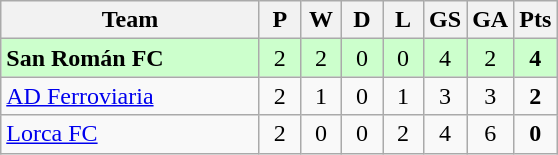<table class=wikitable style="text-align: center;">
<tr>
<th width=165>Team</th>
<th width=20>P</th>
<th width=20>W</th>
<th width=20>D</th>
<th width=20>L</th>
<th width=20>GS</th>
<th width=20>GA</th>
<th width=20>Pts</th>
</tr>
<tr bgcolor="#CCFFCC">
<td align=left><strong>San Román FC</strong></td>
<td>2</td>
<td>2</td>
<td>0</td>
<td>0</td>
<td>4</td>
<td>2</td>
<td><strong>4</strong></td>
</tr>
<tr>
<td align=left><a href='#'>AD Ferroviaria</a></td>
<td>2</td>
<td>1</td>
<td>0</td>
<td>1</td>
<td>3</td>
<td>3</td>
<td><strong>2</strong></td>
</tr>
<tr>
<td align=left><a href='#'>Lorca FC</a></td>
<td>2</td>
<td>0</td>
<td>0</td>
<td>2</td>
<td>4</td>
<td>6</td>
<td><strong>0</strong></td>
</tr>
</table>
